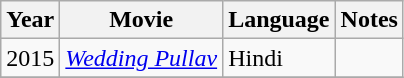<table class="wikitable">
<tr>
<th>Year</th>
<th>Movie</th>
<th>Language</th>
<th>Notes</th>
</tr>
<tr>
<td>2015</td>
<td><em><a href='#'>Wedding Pullav</a></em></td>
<td>Hindi</td>
<td></td>
</tr>
<tr>
</tr>
</table>
